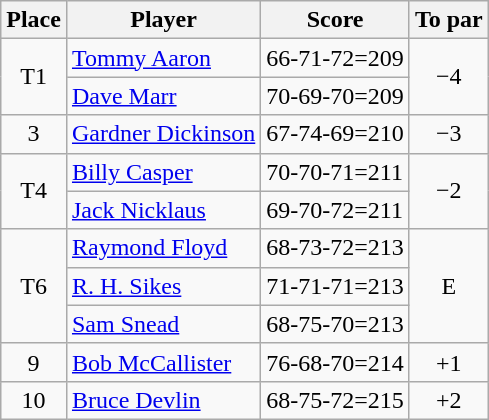<table class=wikitable>
<tr>
<th>Place</th>
<th>Player</th>
<th>Score</th>
<th>To par</th>
</tr>
<tr>
<td rowspan=2 align=center>T1</td>
<td> <a href='#'>Tommy Aaron</a></td>
<td>66-71-72=209</td>
<td rowspan=2 align=center>−4</td>
</tr>
<tr>
<td> <a href='#'>Dave Marr</a></td>
<td>70-69-70=209</td>
</tr>
<tr>
<td align=center>3</td>
<td> <a href='#'>Gardner Dickinson</a></td>
<td>67-74-69=210</td>
<td align=center>−3</td>
</tr>
<tr>
<td rowspan=2 align=center>T4</td>
<td> <a href='#'>Billy Casper</a></td>
<td>70-70-71=211</td>
<td rowspan=2 align=center>−2</td>
</tr>
<tr>
<td> <a href='#'>Jack Nicklaus</a></td>
<td>69-70-72=211</td>
</tr>
<tr>
<td rowspan=3 align=center>T6</td>
<td> <a href='#'>Raymond Floyd</a></td>
<td>68-73-72=213</td>
<td rowspan=3 align=center>E</td>
</tr>
<tr>
<td> <a href='#'>R. H. Sikes</a></td>
<td>71-71-71=213</td>
</tr>
<tr>
<td> <a href='#'>Sam Snead</a></td>
<td>68-75-70=213</td>
</tr>
<tr>
<td align=center>9</td>
<td> <a href='#'>Bob McCallister</a></td>
<td>76-68-70=214</td>
<td align=center>+1</td>
</tr>
<tr>
<td align=center>10</td>
<td> <a href='#'>Bruce Devlin</a></td>
<td>68-75-72=215</td>
<td align=center>+2</td>
</tr>
</table>
